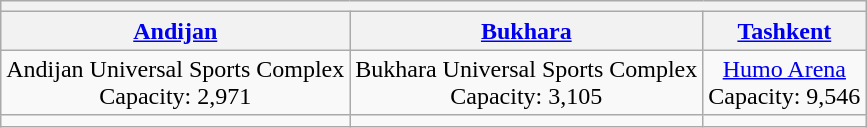<table class="wikitable" style="text-align:center">
<tr>
<th rowspan="1" colspan="8"></th>
</tr>
<tr>
<th><a href='#'>Andijan</a></th>
<th><a href='#'>Bukhara</a></th>
<th><a href='#'>Tashkent</a></th>
</tr>
<tr>
<td>Andijan Universal Sports Complex<br>Capacity: 2,971</td>
<td>Bukhara Universal Sports Complex<br>Capacity: 3,105</td>
<td><a href='#'>Humo Arena</a><br>Capacity: 9,546</td>
</tr>
<tr>
<td></td>
<td></td>
<td></td>
</tr>
</table>
